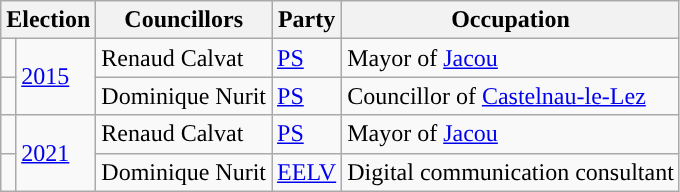<table class="wikitable">
<tr>
<th colspan="2">Election</th>
<th>Councillors</th>
<th>Party</th>
<th>Occupation</th>
</tr>
<tr>
<td style="background-color: "></td>
<td rowspan="2"><a href='#'>2015</a></td>
<td>Renaud Calvat</td>
<td><a href='#'>PS</a></td>
<td>Mayor of <a href='#'>Jacou</a></td>
</tr>
<tr>
<td style="background-color: "></td>
<td>Dominique Nurit</td>
<td><a href='#'>PS</a></td>
<td>Councillor of <a href='#'>Castelnau-le-Lez</a></td>
</tr>
<tr>
<td style="background-color: "></td>
<td rowspan="2"><a href='#'>2021</a></td>
<td>Renaud Calvat</td>
<td><a href='#'>PS</a></td>
<td>Mayor of <a href='#'>Jacou</a></td>
</tr>
<tr>
<td style="background-color: "></td>
<td>Dominique Nurit</td>
<td><a href='#'>EELV</a></td>
<td>Digital communication consultant</td>
</tr>
</table>
